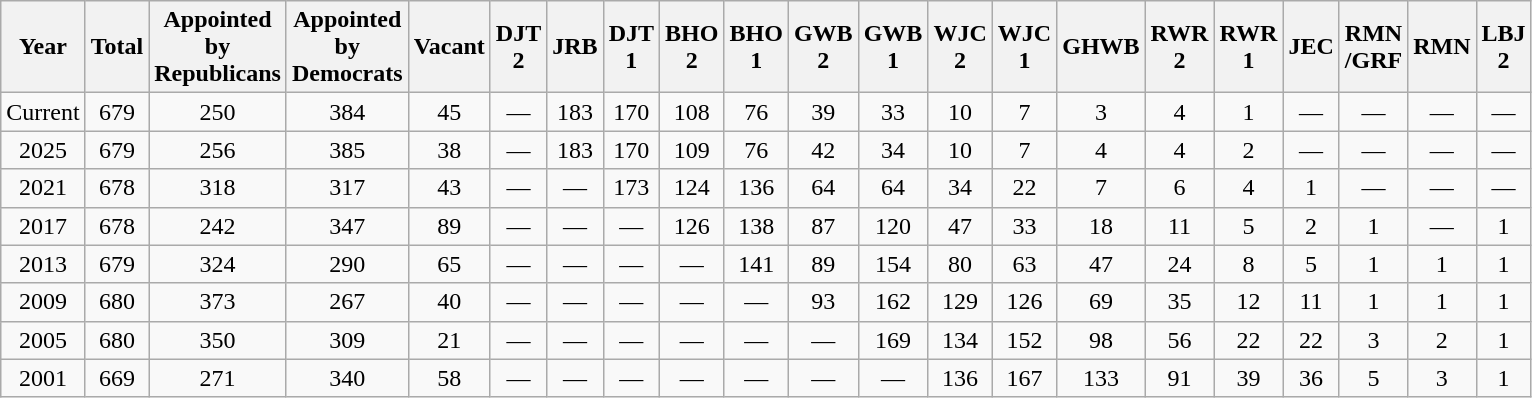<table class="wikitable" style="text-align:center;">
<tr>
<th>Year</th>
<th>Total</th>
<th>Appointed<br>by<br>Republicans</th>
<th>Appointed<br>by<br>Democrats</th>
<th>Vacant</th>
<th>DJT<br>2</th>
<th>JRB</th>
<th>DJT<br>1</th>
<th>BHO<br>2</th>
<th>BHO<br>1</th>
<th>GWB<br>2</th>
<th>GWB<br>1</th>
<th>WJC<br>2</th>
<th>WJC<br>1</th>
<th>GHWB</th>
<th>RWR<br>2</th>
<th>RWR<br>1</th>
<th>JEC</th>
<th>RMN<br>/GRF</th>
<th>RMN</th>
<th>LBJ<br>2</th>
</tr>
<tr>
<td>Current</td>
<td>679</td>
<td>250</td>
<td>384</td>
<td>45</td>
<td>—</td>
<td>183</td>
<td>170</td>
<td>108</td>
<td>76</td>
<td>39</td>
<td>33</td>
<td>10</td>
<td>7</td>
<td>3</td>
<td>4</td>
<td>1</td>
<td>—</td>
<td>—</td>
<td>—</td>
<td>—</td>
</tr>
<tr>
<td>2025</td>
<td>679</td>
<td>256</td>
<td>385</td>
<td>38</td>
<td>—</td>
<td>183</td>
<td>170</td>
<td>109</td>
<td>76</td>
<td>42</td>
<td>34</td>
<td>10</td>
<td>7</td>
<td>4</td>
<td>4</td>
<td>2</td>
<td>—</td>
<td>—</td>
<td>—</td>
<td>—</td>
</tr>
<tr>
<td>2021</td>
<td>678</td>
<td>318</td>
<td>317</td>
<td>43</td>
<td>—</td>
<td>—</td>
<td>173</td>
<td>124</td>
<td>136</td>
<td>64</td>
<td>64</td>
<td>34</td>
<td>22</td>
<td>7</td>
<td>6</td>
<td>4</td>
<td>1</td>
<td>—</td>
<td>—</td>
<td>—</td>
</tr>
<tr>
<td>2017</td>
<td>678</td>
<td>242</td>
<td>347</td>
<td>89</td>
<td>—</td>
<td>—</td>
<td>—</td>
<td>126</td>
<td>138</td>
<td>87</td>
<td>120</td>
<td>47</td>
<td>33</td>
<td>18</td>
<td>11</td>
<td>5</td>
<td>2</td>
<td>1</td>
<td>—</td>
<td>1</td>
</tr>
<tr>
<td>2013</td>
<td>679</td>
<td>324</td>
<td>290</td>
<td>65</td>
<td>—</td>
<td>—</td>
<td>—</td>
<td>—</td>
<td>141</td>
<td>89</td>
<td>154</td>
<td>80</td>
<td>63</td>
<td>47</td>
<td>24</td>
<td>8</td>
<td>5</td>
<td>1</td>
<td>1</td>
<td>1</td>
</tr>
<tr>
<td>2009</td>
<td>680</td>
<td>373</td>
<td>267</td>
<td>40</td>
<td>—</td>
<td>—</td>
<td>—</td>
<td>—</td>
<td>—</td>
<td>93</td>
<td>162</td>
<td>129</td>
<td>126</td>
<td>69</td>
<td>35</td>
<td>12</td>
<td>11</td>
<td>1</td>
<td>1</td>
<td>1</td>
</tr>
<tr>
<td>2005</td>
<td>680</td>
<td>350</td>
<td>309</td>
<td>21</td>
<td>—</td>
<td>—</td>
<td>—</td>
<td>—</td>
<td>—</td>
<td>—</td>
<td>169</td>
<td>134</td>
<td>152</td>
<td>98</td>
<td>56</td>
<td>22</td>
<td>22</td>
<td>3</td>
<td>2</td>
<td>1</td>
</tr>
<tr>
<td>2001</td>
<td>669</td>
<td>271</td>
<td>340</td>
<td>58</td>
<td>—</td>
<td>—</td>
<td>—</td>
<td>—</td>
<td>—</td>
<td>—</td>
<td>—</td>
<td>136</td>
<td>167</td>
<td>133</td>
<td>91</td>
<td>39</td>
<td>36</td>
<td>5</td>
<td>3</td>
<td>1</td>
</tr>
</table>
